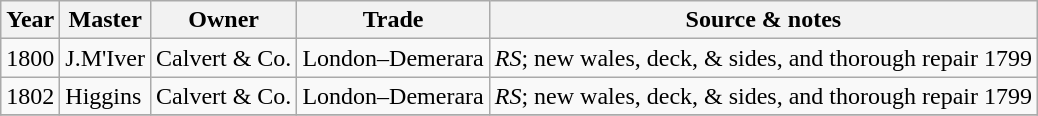<table class=" wikitable">
<tr>
<th>Year</th>
<th>Master</th>
<th>Owner</th>
<th>Trade</th>
<th>Source & notes</th>
</tr>
<tr>
<td>1800</td>
<td>J.M'Iver</td>
<td>Calvert & Co.</td>
<td>London–Demerara</td>
<td><em>RS</em>; new wales, deck, & sides, and thorough repair 1799</td>
</tr>
<tr>
<td>1802</td>
<td>Higgins</td>
<td>Calvert & Co.</td>
<td>London–Demerara</td>
<td><em>RS</em>; new wales, deck, & sides, and thorough repair 1799</td>
</tr>
<tr>
</tr>
</table>
